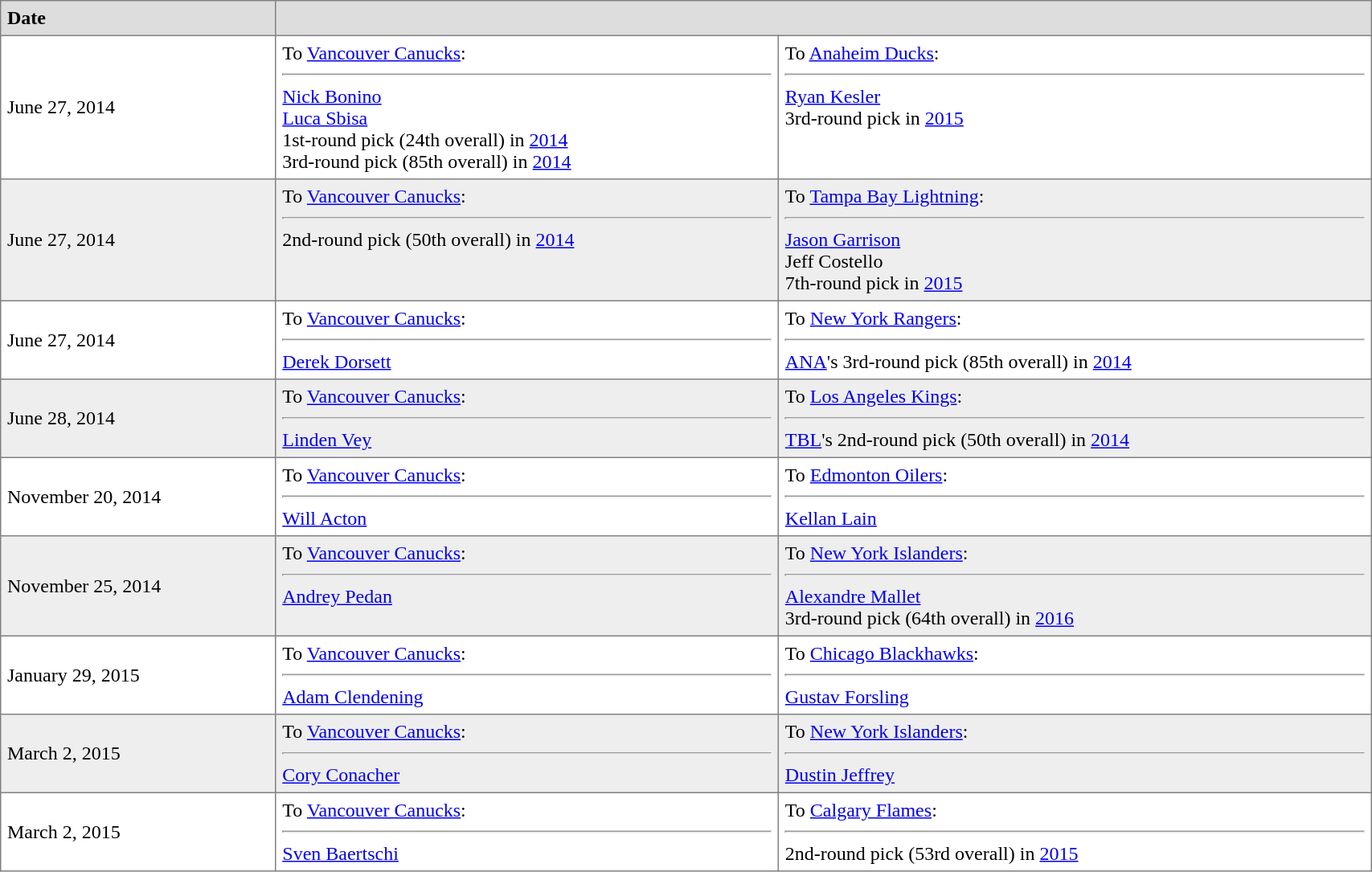<table border="1"  cellpadding="5" style="border-collapse:collapse; width:90%;">
<tr style="background:#ddd;">
<td><strong>Date</strong></td>
<th colspan="2"></th>
</tr>
<tr style="background:#fff;">
<td>June 27, 2014</td>
<td valign="top">To <a href='#'>Vancouver Canucks</a>:<hr><a href='#'>Nick Bonino</a><br><a href='#'>Luca Sbisa</a><br>1st-round pick (24th overall) in <a href='#'>2014</a><br>3rd-round pick (85th overall) in <a href='#'>2014</a></td>
<td valign="top">To <a href='#'>Anaheim Ducks</a>:<hr><a href='#'>Ryan Kesler</a><br>3rd-round pick in <a href='#'>2015</a></td>
</tr>
<tr style="background:#eee;">
<td>June 27, 2014</td>
<td valign="top">To <a href='#'>Vancouver Canucks</a>:<hr>2nd-round pick (50th overall) in <a href='#'>2014</a></td>
<td valign="top">To <a href='#'>Tampa Bay Lightning</a>:<hr><a href='#'>Jason Garrison</a><br>Jeff Costello<br>7th-round pick in <a href='#'>2015</a></td>
</tr>
<tr style="background:#fff;">
<td>June 27, 2014</td>
<td valign="top">To <a href='#'>Vancouver Canucks</a>:<hr><a href='#'>Derek Dorsett</a></td>
<td valign="top">To <a href='#'>New York Rangers</a>:<hr><a href='#'>ANA</a>'s 3rd-round pick (85th overall) in <a href='#'>2014</a></td>
</tr>
<tr style="background:#eee;">
<td>June 28, 2014</td>
<td valign="top">To <a href='#'>Vancouver Canucks</a>:<hr><a href='#'>Linden Vey</a></td>
<td valign="top">To <a href='#'>Los Angeles Kings</a>:<hr><a href='#'>TBL</a>'s 2nd-round pick (50th overall) in <a href='#'>2014</a></td>
</tr>
<tr style="background:#fff;">
<td>November 20, 2014</td>
<td valign="top">To <a href='#'>Vancouver Canucks</a>:<hr><a href='#'>Will Acton</a></td>
<td valign="top">To <a href='#'>Edmonton Oilers</a>:<hr><a href='#'>Kellan Lain</a></td>
</tr>
<tr style="background:#eee;">
<td>November 25, 2014</td>
<td valign="top">To <a href='#'>Vancouver Canucks</a>:<hr><a href='#'>Andrey Pedan</a></td>
<td valign="top">To <a href='#'>New York Islanders</a>:<hr><a href='#'>Alexandre Mallet</a><br>3rd-round pick (64th overall) in <a href='#'>2016</a></td>
</tr>
<tr style="background:#fff;">
<td>January 29, 2015</td>
<td valign="top">To <a href='#'>Vancouver Canucks</a>:<hr><a href='#'>Adam Clendening</a></td>
<td valign="top">To <a href='#'>Chicago Blackhawks</a>:<hr><a href='#'>Gustav Forsling</a></td>
</tr>
<tr style="background:#eee;">
<td>March 2, 2015</td>
<td valign="top">To <a href='#'>Vancouver Canucks</a>:<hr><a href='#'>Cory Conacher</a></td>
<td valign="top">To <a href='#'>New York Islanders</a>:<hr><a href='#'>Dustin Jeffrey</a></td>
</tr>
<tr style="background:#fff;">
<td>March 2, 2015</td>
<td valign="top">To <a href='#'>Vancouver Canucks</a>:<hr><a href='#'>Sven Baertschi</a></td>
<td valign="top">To <a href='#'>Calgary Flames</a>:<hr>2nd-round pick (53rd overall) in <a href='#'>2015</a></td>
</tr>
</table>
